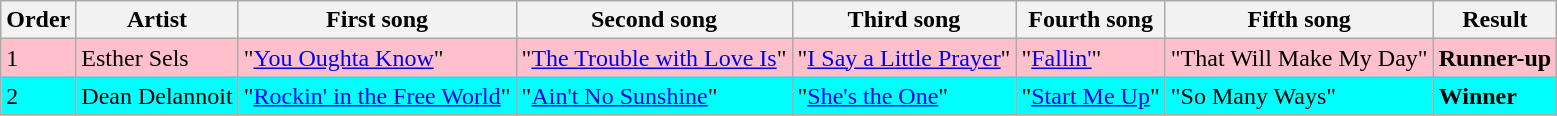<table class=wikitable>
<tr>
<th>Order</th>
<th>Artist</th>
<th>First song</th>
<th>Second song</th>
<th>Third song</th>
<th>Fourth song</th>
<th>Fifth song</th>
<th>Result</th>
</tr>
<tr style="background:pink;">
<td>1</td>
<td>Esther Sels</td>
<td>"<a href='#'>You Oughta Know</a>"</td>
<td>"<a href='#'>The Trouble with Love Is</a>"</td>
<td>"<a href='#'>I Say a Little Prayer</a>"</td>
<td>"<a href='#'>Fallin'</a>"</td>
<td>"That Will Make My Day"</td>
<td><strong>Runner-up</strong></td>
</tr>
<tr style="background:cyan;">
<td>2</td>
<td>Dean Delannoit</td>
<td>"<a href='#'>Rockin' in the Free World</a>"</td>
<td>"<a href='#'>Ain't No Sunshine</a>"</td>
<td>"<a href='#'>She's the One</a>"</td>
<td>"<a href='#'>Start Me Up</a>"</td>
<td>"So Many Ways"</td>
<td><strong>Winner</strong></td>
</tr>
</table>
